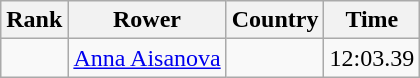<table class="wikitable" style="text-align:center">
<tr>
<th>Rank</th>
<th>Rower</th>
<th>Country</th>
<th>Time</th>
</tr>
<tr>
<td></td>
<td align="left"><a href='#'>Anna Aisanova</a></td>
<td align="left"></td>
<td>12:03.39</td>
</tr>
</table>
